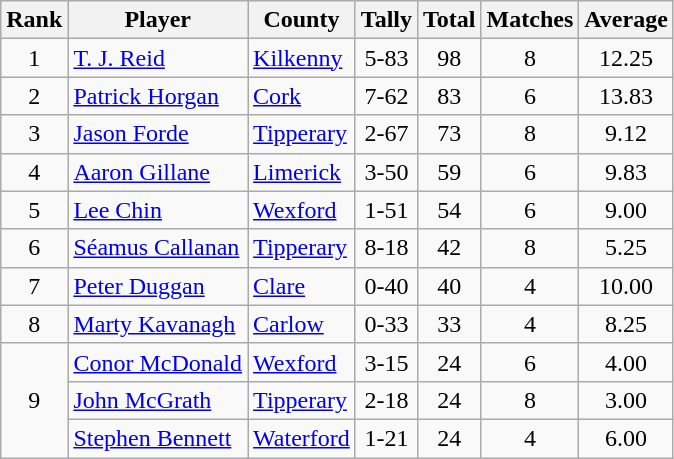<table class="wikitable sortable">
<tr>
<th>Rank</th>
<th>Player</th>
<th>County</th>
<th>Tally</th>
<th>Total</th>
<th>Matches</th>
<th>Average</th>
</tr>
<tr>
<td rowspan=1 align=center>1</td>
<td><a href='#'>T. J. Reid</a></td>
<td><a href='#'>Kilkenny</a></td>
<td align=center>5-83</td>
<td align=center>98</td>
<td align=center>8</td>
<td align=center>12.25</td>
</tr>
<tr>
<td rowspan=1 align=center>2</td>
<td><a href='#'>Patrick Horgan</a></td>
<td><a href='#'>Cork</a></td>
<td align=center>7-62</td>
<td align=center>83</td>
<td align=center>6</td>
<td align=center>13.83</td>
</tr>
<tr>
<td rowspan=1 align=center>3</td>
<td><a href='#'>Jason Forde</a></td>
<td><a href='#'>Tipperary</a></td>
<td align=center>2-67</td>
<td align=center>73</td>
<td align=center>8</td>
<td align=center>9.12</td>
</tr>
<tr>
<td rowspan=1 align=center>4</td>
<td><a href='#'>Aaron Gillane</a></td>
<td><a href='#'>Limerick</a></td>
<td align=center>3-50</td>
<td align=center>59</td>
<td align=center>6</td>
<td align=center>9.83</td>
</tr>
<tr>
<td rowspan=1 align=center>5</td>
<td><a href='#'>Lee Chin</a></td>
<td><a href='#'>Wexford</a></td>
<td align=center>1-51</td>
<td align=center>54</td>
<td align=center>6</td>
<td align=center>9.00</td>
</tr>
<tr>
<td rowspan=1 align=center>6</td>
<td><a href='#'>Séamus Callanan</a></td>
<td><a href='#'>Tipperary</a></td>
<td align=center>8-18</td>
<td align=center>42</td>
<td align=center>8</td>
<td align=center>5.25</td>
</tr>
<tr>
<td rowspan=1 align=center>7</td>
<td><a href='#'>Peter Duggan</a></td>
<td><a href='#'>Clare</a></td>
<td align=center>0-40</td>
<td align=center>40</td>
<td align=center>4</td>
<td align=center>10.00</td>
</tr>
<tr>
<td rowspan=1 align=center>8</td>
<td><a href='#'>Marty Kavanagh</a></td>
<td><a href='#'>Carlow</a></td>
<td align=center>0-33</td>
<td align=center>33</td>
<td align=center>4</td>
<td align=center>8.25</td>
</tr>
<tr>
<td rowspan=3 align=center>9</td>
<td><a href='#'>Conor McDonald</a></td>
<td><a href='#'>Wexford</a></td>
<td align=center>3-15</td>
<td align=center>24</td>
<td align=center>6</td>
<td align=center>4.00</td>
</tr>
<tr>
<td><a href='#'>John McGrath</a></td>
<td><a href='#'>Tipperary</a></td>
<td align=center>2-18</td>
<td align=center>24</td>
<td align=center>8</td>
<td align=center>3.00</td>
</tr>
<tr>
<td><a href='#'>Stephen Bennett</a></td>
<td><a href='#'>Waterford</a></td>
<td align=center>1-21</td>
<td align=center>24</td>
<td align=center>4</td>
<td align=center>6.00</td>
</tr>
</table>
